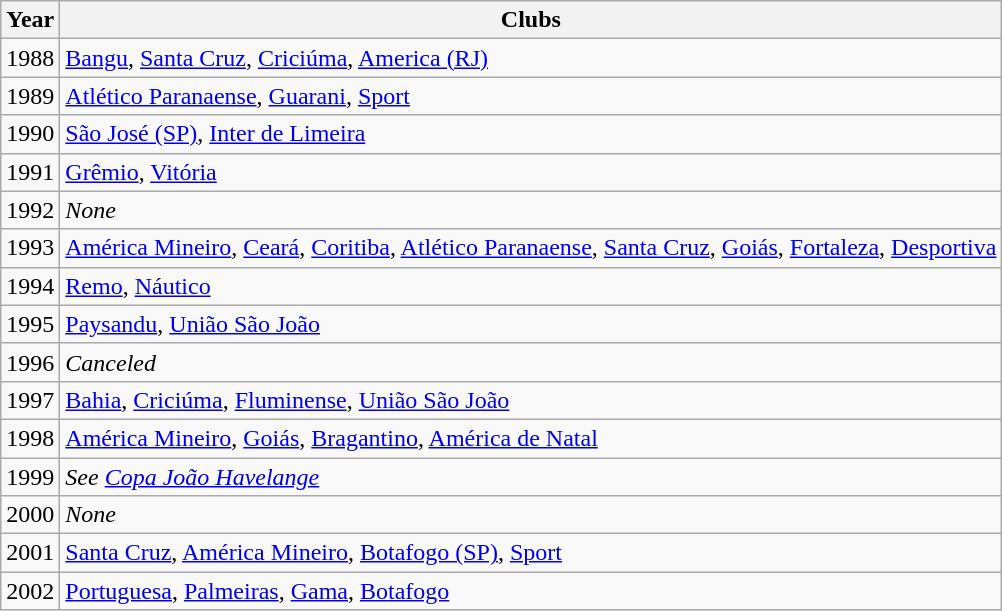<table class="wikitable">
<tr>
<th>Year</th>
<th>Clubs</th>
</tr>
<tr>
<td>1988</td>
<td><a href='#'>Bangu</a>, <a href='#'>Santa Cruz</a>, <a href='#'>Criciúma</a>, <a href='#'>America (RJ)</a></td>
</tr>
<tr>
<td>1989</td>
<td><a href='#'>Atlético Paranaense</a>, <a href='#'>Guarani</a>, <a href='#'>Sport</a></td>
</tr>
<tr>
<td>1990</td>
<td><a href='#'>São José (SP)</a>, <a href='#'>Inter de Limeira</a></td>
</tr>
<tr>
<td>1991</td>
<td><a href='#'>Grêmio</a>, <a href='#'>Vitória</a></td>
</tr>
<tr>
<td>1992</td>
<td><em>None</em></td>
</tr>
<tr>
<td>1993</td>
<td><a href='#'>América Mineiro</a>, <a href='#'>Ceará</a>, <a href='#'>Coritiba</a>, <a href='#'>Atlético Paranaense</a>, <a href='#'>Santa Cruz</a>, <a href='#'>Goiás</a>, <a href='#'>Fortaleza</a>, <a href='#'>Desportiva</a></td>
</tr>
<tr>
<td>1994</td>
<td><a href='#'>Remo</a>, <a href='#'>Náutico</a></td>
</tr>
<tr>
<td>1995</td>
<td><a href='#'>Paysandu</a>, <a href='#'>União São João</a></td>
</tr>
<tr>
<td>1996</td>
<td><em>Canceled</em></td>
</tr>
<tr>
<td>1997</td>
<td><a href='#'>Bahia</a>, <a href='#'>Criciúma</a>, <a href='#'>Fluminense</a>, <a href='#'>União São João</a></td>
</tr>
<tr>
<td>1998</td>
<td><a href='#'>América Mineiro</a>, <a href='#'>Goiás</a>, <a href='#'>Bragantino</a>, <a href='#'>América de Natal</a></td>
</tr>
<tr>
<td>1999</td>
<td><em>See <a href='#'>Copa João Havelange</a></em></td>
</tr>
<tr>
<td>2000</td>
<td><em>None</em></td>
</tr>
<tr>
<td>2001</td>
<td><a href='#'>Santa Cruz</a>, <a href='#'>América Mineiro</a>, <a href='#'>Botafogo (SP)</a>, <a href='#'>Sport</a></td>
</tr>
<tr>
<td>2002</td>
<td><a href='#'>Portuguesa</a>, <a href='#'>Palmeiras</a>, <a href='#'>Gama</a>, <a href='#'>Botafogo</a></td>
</tr>
</table>
